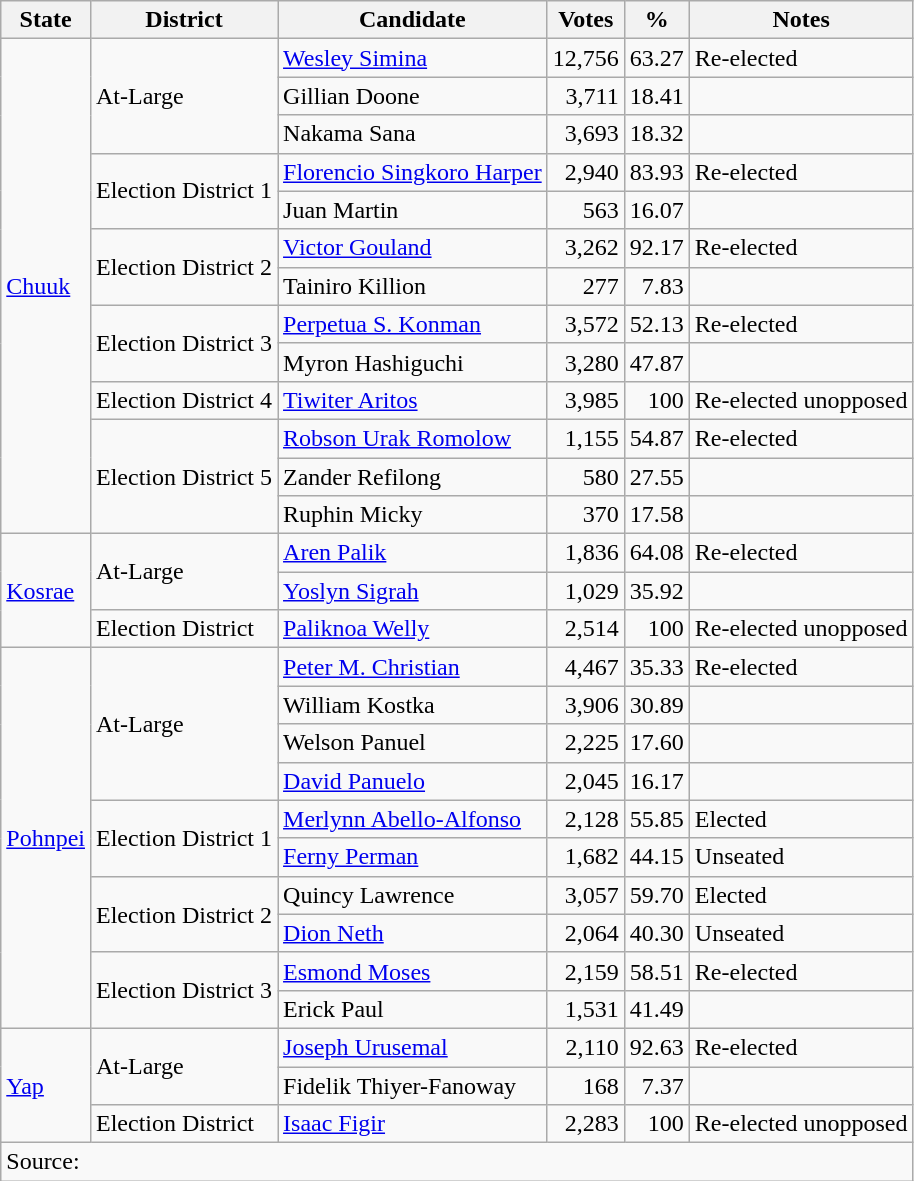<table class=wikitable style=text-align:right>
<tr>
<th>State</th>
<th>District</th>
<th>Candidate</th>
<th>Votes</th>
<th>%</th>
<th>Notes</th>
</tr>
<tr>
<td align=left rowspan=13><a href='#'>Chuuk</a></td>
<td align=left rowspan=3>At-Large</td>
<td align=left><a href='#'>Wesley Simina</a></td>
<td>12,756</td>
<td>63.27</td>
<td align=left>Re-elected</td>
</tr>
<tr>
<td align=left>Gillian Doone</td>
<td>3,711</td>
<td>18.41</td>
<td></td>
</tr>
<tr>
<td align=left>Nakama Sana</td>
<td>3,693</td>
<td>18.32</td>
<td></td>
</tr>
<tr>
<td align=left rowspan=2>Election District 1</td>
<td align=left><a href='#'>Florencio Singkoro Harper</a></td>
<td>2,940</td>
<td>83.93</td>
<td align=left>Re-elected</td>
</tr>
<tr>
<td align=left>Juan Martin</td>
<td>563</td>
<td>16.07</td>
<td></td>
</tr>
<tr>
<td align=left rowspan=2>Election District 2</td>
<td align=left><a href='#'>Victor Gouland</a></td>
<td>3,262</td>
<td>92.17</td>
<td align=left>Re-elected</td>
</tr>
<tr>
<td align=left>Tainiro Killion</td>
<td>277</td>
<td>7.83</td>
<td></td>
</tr>
<tr>
<td align=left rowspan=2>Election District 3</td>
<td align=left><a href='#'>Perpetua S. Konman</a></td>
<td>3,572</td>
<td>52.13</td>
<td align=left>Re-elected</td>
</tr>
<tr>
<td align=left>Myron Hashiguchi</td>
<td>3,280</td>
<td>47.87</td>
<td></td>
</tr>
<tr>
<td align=left>Election District 4</td>
<td align=left><a href='#'>Tiwiter Aritos</a></td>
<td>3,985</td>
<td>100</td>
<td align=left>Re-elected unopposed</td>
</tr>
<tr>
<td align=left rowspan=3>Election District 5</td>
<td align=left><a href='#'>Robson Urak Romolow</a></td>
<td>1,155</td>
<td>54.87</td>
<td align=left>Re-elected</td>
</tr>
<tr>
<td align=left>Zander Refilong</td>
<td>580</td>
<td>27.55</td>
<td></td>
</tr>
<tr>
<td align=left>Ruphin Micky</td>
<td>370</td>
<td>17.58</td>
<td></td>
</tr>
<tr>
<td align=left rowspan=3><a href='#'>Kosrae</a></td>
<td align=left rowspan=2>At-Large</td>
<td align=left><a href='#'>Aren Palik</a></td>
<td>1,836</td>
<td>64.08</td>
<td align=left>Re-elected</td>
</tr>
<tr>
<td align=left><a href='#'>Yoslyn Sigrah</a></td>
<td>1,029</td>
<td>35.92</td>
<td></td>
</tr>
<tr>
<td align=left>Election District</td>
<td align=left><a href='#'>Paliknoa Welly</a></td>
<td>2,514</td>
<td>100</td>
<td align=left>Re-elected unopposed</td>
</tr>
<tr>
<td align=left rowspan=10><a href='#'>Pohnpei</a></td>
<td align=left rowspan=4>At-Large</td>
<td align=left><a href='#'>Peter M. Christian</a></td>
<td>4,467</td>
<td>35.33</td>
<td align=left>Re-elected</td>
</tr>
<tr>
<td align=left>William Kostka</td>
<td>3,906</td>
<td>30.89</td>
<td></td>
</tr>
<tr>
<td align=left>Welson Panuel</td>
<td>2,225</td>
<td>17.60</td>
<td></td>
</tr>
<tr>
<td align=left><a href='#'>David Panuelo</a></td>
<td>2,045</td>
<td>16.17</td>
<td></td>
</tr>
<tr>
<td align=left rowspan=2>Election District 1</td>
<td align=left><a href='#'>Merlynn Abello-Alfonso</a></td>
<td>2,128</td>
<td>55.85</td>
<td align=left>Elected</td>
</tr>
<tr>
<td align=left><a href='#'>Ferny Perman</a></td>
<td>1,682</td>
<td>44.15</td>
<td align=left>Unseated</td>
</tr>
<tr>
<td align=left rowspan=2>Election District 2</td>
<td align=left>Quincy Lawrence</td>
<td>3,057</td>
<td>59.70</td>
<td align=left>Elected</td>
</tr>
<tr>
<td align=left><a href='#'>Dion Neth</a></td>
<td>2,064</td>
<td>40.30</td>
<td align=left>Unseated</td>
</tr>
<tr>
<td align=left rowspan=2>Election District 3</td>
<td align=left><a href='#'>Esmond Moses</a></td>
<td>2,159</td>
<td>58.51</td>
<td align=left>Re-elected</td>
</tr>
<tr>
<td align=left>Erick Paul</td>
<td>1,531</td>
<td>41.49</td>
<td></td>
</tr>
<tr>
<td align=left rowspan=3><a href='#'>Yap</a></td>
<td align=left rowspan=2>At-Large</td>
<td align=left><a href='#'>Joseph Urusemal</a></td>
<td>2,110</td>
<td>92.63</td>
<td align=left>Re-elected</td>
</tr>
<tr>
<td align=left>Fidelik Thiyer-Fanoway</td>
<td>168</td>
<td>7.37</td>
<td></td>
</tr>
<tr>
<td align=left>Election District</td>
<td align=left><a href='#'>Isaac Figir</a></td>
<td>2,283</td>
<td>100</td>
<td align=left>Re-elected unopposed</td>
</tr>
<tr>
<td align=left colspan=6>Source: </td>
</tr>
</table>
